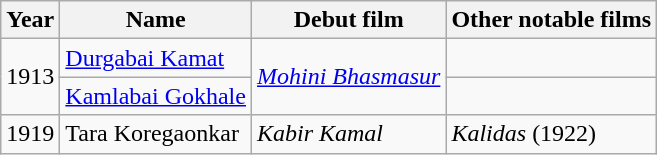<table class="wikitable">
<tr>
<th>Year</th>
<th>Name</th>
<th>Debut film</th>
<th>Other notable films</th>
</tr>
<tr>
<td rowspan="2">1913</td>
<td><a href='#'>Durgabai Kamat</a></td>
<td rowspan="2"><em><a href='#'>Mohini Bhasmasur</a></em></td>
<td></td>
</tr>
<tr>
<td><a href='#'>Kamlabai Gokhale</a></td>
<td></td>
</tr>
<tr>
<td>1919</td>
<td>Tara Koregaonkar</td>
<td><em>Kabir Kamal</em></td>
<td><em>Kalidas</em> (1922)</td>
</tr>
</table>
